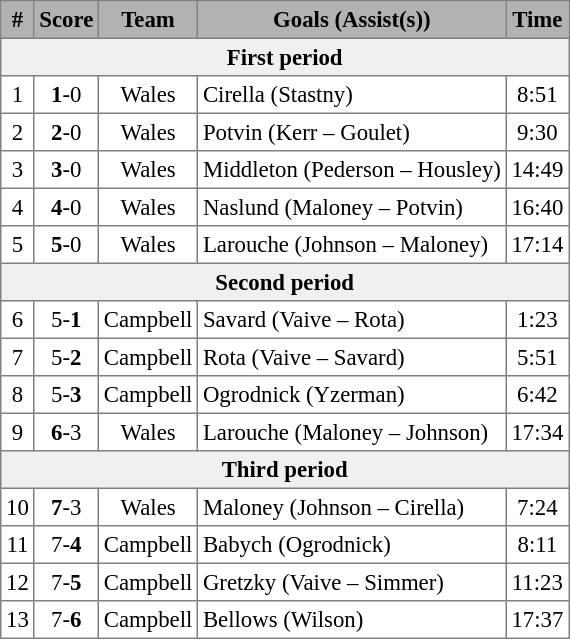<table cellpadding="3" cellspacing="1" border="1" style="font-size: 95%; text-align: center; border: gray solid 1px; border-collapse: collapse;">
<tr bgcolor="B2B2B2">
<th>#</th>
<th>Score</th>
<th>Team</th>
<th>Goals (Assist(s))</th>
<th>Time</th>
</tr>
<tr bgcolor="f0f0f0">
<th colspan="6">First period</th>
</tr>
<tr>
<td>1</td>
<td><strong>1</strong>-0</td>
<td>Wales</td>
<td align="left">Cirella (Stastny)</td>
<td>8:51</td>
</tr>
<tr>
<td>2</td>
<td><strong> 2</strong>-0</td>
<td>Wales</td>
<td align="left">Potvin (Kerr – Goulet)</td>
<td>9:30</td>
</tr>
<tr>
<td>3</td>
<td><strong> 3</strong>-0</td>
<td>Wales</td>
<td align="left">Middleton (Pederson – Housley)</td>
<td>14:49</td>
</tr>
<tr>
<td>4</td>
<td><strong> 4</strong>-0</td>
<td>Wales</td>
<td align="left">Naslund (Maloney – Potvin)</td>
<td>16:40</td>
</tr>
<tr>
<td>5</td>
<td><strong> 5</strong>-0</td>
<td>Wales</td>
<td align="left">Larouche (Johnson – Maloney)</td>
<td>17:14</td>
</tr>
<tr bgcolor="f0f0f0">
<th colspan="6">Second period</th>
</tr>
<tr>
<td>6</td>
<td>5-<strong>1 </strong></td>
<td>Campbell</td>
<td align="left">Savard (Vaive – Rota)</td>
<td>1:23</td>
</tr>
<tr>
<td>7</td>
<td>5-<strong>2 </strong></td>
<td>Campbell</td>
<td align="left">Rota (Vaive – Savard)</td>
<td>5:51</td>
</tr>
<tr>
<td>8</td>
<td>5-<strong>3 </strong></td>
<td>Campbell</td>
<td align="left">Ogrodnick (Yzerman)</td>
<td>6:42</td>
</tr>
<tr>
<td>9</td>
<td><strong> 6</strong>-3</td>
<td>Wales</td>
<td align="left">Larouche (Maloney – Johnson)</td>
<td>17:34</td>
</tr>
<tr bgcolor="f0f0f0">
<th colspan="6">Third period</th>
</tr>
<tr>
<td>10</td>
<td><strong> 7</strong>-3</td>
<td>Wales</td>
<td align="left">Maloney  (Johnson – Cirella)</td>
<td>7:24</td>
</tr>
<tr>
<td>11</td>
<td>7-<strong>4 </strong></td>
<td>Campbell</td>
<td align="left">Babych  (Ogrodnick)</td>
<td>8:11</td>
</tr>
<tr>
<td>12</td>
<td>7-<strong>5 </strong></td>
<td>Campbell</td>
<td align="left">Gretzky  (Vaive – Simmer)</td>
<td>11:23</td>
</tr>
<tr>
<td>13</td>
<td>7-<strong>6 </strong></td>
<td>Campbell</td>
<td align="left">Bellows  (Wilson)</td>
<td>17:37</td>
</tr>
</table>
